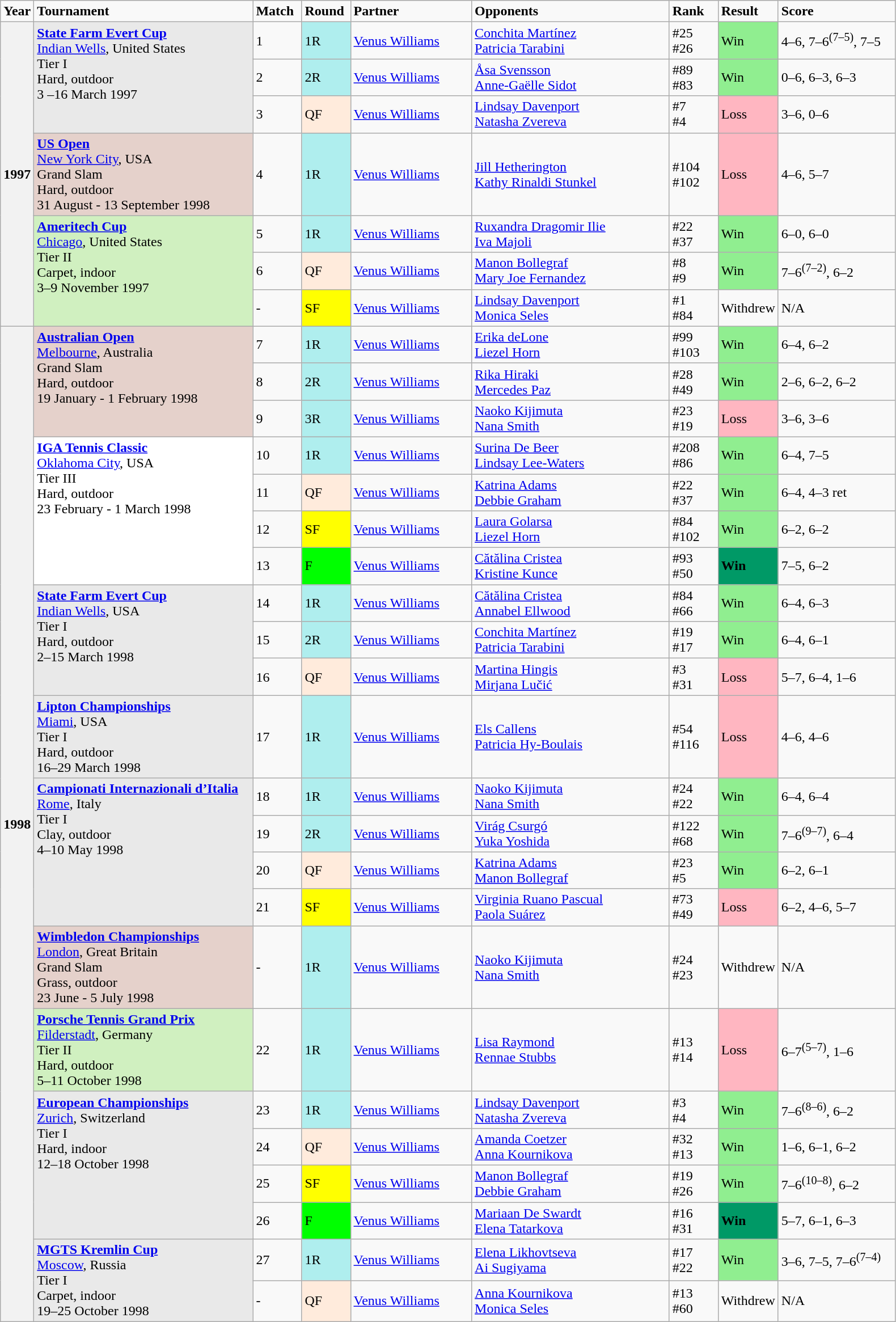<table class="wikitable">
<tr style="font-weight:bold">
<td>Year</td>
<td style="width:250px;">Tournament</td>
<td style="width:50px;">Match</td>
<td style="width:50px;">Round</td>
<td style="width:135px;">Partner</td>
<td style="width:225px;">Opponents</td>
<td style="width:50px;">Rank</td>
<td style="width:50px;">Result</td>
<td style="width:130px;">Score</td>
</tr>
<tr>
<th rowspan=7>1997</th>
<td rowspan=3 style="background:#E9E9E9; text-align:left; vertical-align:top;"><strong><a href='#'>State Farm Evert Cup</a></strong><br> <a href='#'>Indian Wells</a>, United States<br>Tier I<br>Hard, outdoor<br>3 –16 March 1997</td>
<td>1</td>
<td style="background:#afeeee;">1R</td>
<td> <a href='#'>Venus Williams</a></td>
<td> <a href='#'>Conchita Martínez</a><br> <a href='#'>Patricia Tarabini</a></td>
<td>#25<br>#26</td>
<td bgcolor=lightgreen>Win</td>
<td>4–6, 7–6<sup>(7–5)</sup>, 7–5</td>
</tr>
<tr>
<td>2</td>
<td style="background:#afeeee;">2R</td>
<td> <a href='#'>Venus Williams</a></td>
<td> <a href='#'>Åsa Svensson</a><br> <a href='#'>Anne-Gaëlle Sidot</a></td>
<td>#89<br>#83</td>
<td bgcolor=lightgreen>Win</td>
<td>0–6, 6–3, 6–3</td>
</tr>
<tr>
<td>3</td>
<td style="background:#ffebdc;">QF</td>
<td> <a href='#'>Venus Williams</a></td>
<td> <a href='#'>Lindsay Davenport</a><br> <a href='#'>Natasha Zvereva</a></td>
<td>#7<br>#4</td>
<td bgcolor=lightpink>Loss</td>
<td>3–6, 0–6</td>
</tr>
<tr>
<td style="background:#e5d1cb; text-align:left; vertical-align:top;"><strong><a href='#'>US Open</a></strong><br> <a href='#'>New York City</a>, USA<br>Grand Slam<br>Hard, outdoor<br>31 August - 13 September 1998</td>
<td>4</td>
<td style="background:#afeeee;">1R</td>
<td> <a href='#'>Venus Williams</a></td>
<td> <a href='#'>Jill Hetherington</a><br> <a href='#'>Kathy Rinaldi Stunkel</a></td>
<td>#104<br>#102</td>
<td bgcolor=lightpink>Loss</td>
<td>4–6, 5–7</td>
</tr>
<tr>
<td rowspan=3 style="background:#d0f0c0; text-align:left; vertical-align:top;"><strong><a href='#'>Ameritech Cup</a></strong><br> <a href='#'>Chicago</a>, United States<br>Tier II<br>Carpet, indoor<br>3–9 November 1997</td>
<td>5</td>
<td style="background:#afeeee;">1R</td>
<td> <a href='#'>Venus Williams</a></td>
<td> <a href='#'>Ruxandra Dragomir Ilie</a><br> <a href='#'>Iva Majoli</a></td>
<td>#22<br>#37</td>
<td bgcolor=lightgreen>Win</td>
<td>6–0, 6–0</td>
</tr>
<tr>
<td>6</td>
<td style="background:#ffebdc;">QF</td>
<td> <a href='#'>Venus Williams</a></td>
<td> <a href='#'>Manon Bollegraf</a><br> <a href='#'>Mary Joe Fernandez</a></td>
<td>#8<br>#9</td>
<td bgcolor=lightgreen>Win</td>
<td>7–6<sup>(7–2)</sup>, 6–2</td>
</tr>
<tr>
<td>-</td>
<td style="background:yellow;">SF</td>
<td> <a href='#'>Venus Williams</a></td>
<td> <a href='#'>Lindsay Davenport</a><br> <a href='#'>Monica Seles</a></td>
<td>#1<br>#84</td>
<td>Withdrew</td>
<td>N/A</td>
</tr>
<tr>
<th rowspan=23>1998</th>
<td rowspan="3" style="background:#e5d1cb; text-align:left; vertical-align:top;"><strong><a href='#'>Australian Open</a></strong><br> <a href='#'>Melbourne</a>, Australia<br>Grand Slam<br>Hard, outdoor<br>19 January - 1 February 1998</td>
<td>7</td>
<td style="background:#afeeee;">1R</td>
<td> <a href='#'>Venus Williams</a></td>
<td> <a href='#'>Erika deLone</a><br> <a href='#'>Liezel Horn</a></td>
<td>#99<br>#103</td>
<td bgcolor=lightgreen>Win</td>
<td>6–4, 6–2</td>
</tr>
<tr>
<td>8</td>
<td style="background:#afeeee;">2R</td>
<td> <a href='#'>Venus Williams</a></td>
<td> <a href='#'>Rika Hiraki</a><br> <a href='#'>Mercedes Paz</a></td>
<td>#28<br>#49</td>
<td bgcolor=lightgreen>Win</td>
<td>2–6, 6–2, 6–2</td>
</tr>
<tr>
<td>9</td>
<td style="background:#afeeee;">3R</td>
<td> <a href='#'>Venus Williams</a></td>
<td> <a href='#'>Naoko Kijimuta</a><br> <a href='#'>Nana Smith</a></td>
<td>#23<br>#19</td>
<td bgcolor=lightpink>Loss</td>
<td>3–6, 3–6</td>
</tr>
<tr>
<td rowspan="4" style="background:#FFFFFF ; text-align:left; vertical-align:top;"><strong><a href='#'>IGA Tennis Classic</a></strong><br> <a href='#'>Oklahoma City</a>, USA<br>Tier III<br>Hard, outdoor<br>23 February - 1 March 1998</td>
<td>10</td>
<td style="background:#afeeee;">1R</td>
<td> <a href='#'>Venus Williams</a></td>
<td> <a href='#'>Surina De Beer</a><br> <a href='#'>Lindsay Lee-Waters</a></td>
<td>#208<br>#86</td>
<td bgcolor=lightgreen>Win</td>
<td>6–4, 7–5</td>
</tr>
<tr>
<td>11</td>
<td style="background:#ffebdc;">QF</td>
<td> <a href='#'>Venus Williams</a></td>
<td> <a href='#'>Katrina Adams</a><br> <a href='#'>Debbie Graham</a></td>
<td>#22<br>#37</td>
<td bgcolor=lightgreen>Win</td>
<td>6–4, 4–3 ret</td>
</tr>
<tr>
<td>12</td>
<td style="background:yellow;">SF</td>
<td> <a href='#'>Venus Williams</a></td>
<td> <a href='#'>Laura Golarsa</a><br> <a href='#'>Liezel Horn</a></td>
<td>#84<br>#102</td>
<td bgcolor=lightgreen>Win</td>
<td>6–2, 6–2</td>
</tr>
<tr>
<td>13</td>
<td style="background:lime;">F</td>
<td> <a href='#'>Venus Williams</a></td>
<td> <a href='#'>Cătălina Cristea</a><br> <a href='#'>Kristine Kunce</a></td>
<td>#93<br>#50</td>
<td bgcolor=#009966><strong>Win</strong></td>
<td>7–5, 6–2</td>
</tr>
<tr>
<td rowspan=3 style="background:#E9E9E9; text-align:left; vertical-align:top;"><strong><a href='#'>State Farm Evert Cup</a></strong><br> <a href='#'>Indian Wells</a>, USA<br>Tier I<br>Hard, outdoor<br>2–15 March 1998</td>
<td>14</td>
<td style="background:#afeeee;">1R</td>
<td> <a href='#'>Venus Williams</a></td>
<td> <a href='#'>Cătălina Cristea</a><br> <a href='#'>Annabel Ellwood</a></td>
<td>#84<br>#66</td>
<td bgcolor=lightgreen>Win</td>
<td>6–4, 6–3</td>
</tr>
<tr>
<td>15</td>
<td style="background:#afeeee;">2R</td>
<td> <a href='#'>Venus Williams</a></td>
<td> <a href='#'>Conchita Martínez</a><br> <a href='#'>Patricia Tarabini</a></td>
<td>#19<br>#17</td>
<td bgcolor=lightgreen>Win</td>
<td>6–4, 6–1</td>
</tr>
<tr>
<td>16</td>
<td style="background:#ffebdc;">QF</td>
<td> <a href='#'>Venus Williams</a></td>
<td> <a href='#'>Martina Hingis</a><br> <a href='#'>Mirjana Lučić</a></td>
<td>#3<br>#31</td>
<td bgcolor=lightpink>Loss</td>
<td>5–7, 6–4, 1–6</td>
</tr>
<tr>
<td style="background:#E9E9E9; text-align:left; vertical-align:top;"><strong><a href='#'>Lipton Championships</a></strong><br> <a href='#'>Miami</a>, USA<br>Tier I<br>Hard, outdoor<br>16–29 March 1998</td>
<td>17</td>
<td style="background:#afeeee;">1R</td>
<td> <a href='#'>Venus Williams</a></td>
<td> <a href='#'>Els Callens</a><br> <a href='#'>Patricia Hy-Boulais</a></td>
<td>#54<br>#116</td>
<td bgcolor=lightpink>Loss</td>
<td>4–6, 4–6</td>
</tr>
<tr>
<td rowspan=4 style="background:#E9E9E9; text-align:left; vertical-align:top;"><strong><a href='#'>Campionati Internazionali d’Italia</a></strong><br> <a href='#'>Rome</a>, Italy<br>Tier I<br>Clay, outdoor<br>4–10 May 1998</td>
<td>18</td>
<td style="background:#afeeee;">1R</td>
<td> <a href='#'>Venus Williams</a></td>
<td> <a href='#'>Naoko Kijimuta</a><br> <a href='#'>Nana Smith</a></td>
<td>#24<br>#22</td>
<td bgcolor=lightgreen>Win</td>
<td>6–4, 6–4</td>
</tr>
<tr>
<td>19</td>
<td style="background:#afeeee;">2R</td>
<td> <a href='#'>Venus Williams</a></td>
<td> <a href='#'>Virág Csurgó</a><br> <a href='#'>Yuka Yoshida</a></td>
<td>#122<br>#68</td>
<td bgcolor=lightgreen>Win</td>
<td>7–6<sup>(9–7)</sup>, 6–4</td>
</tr>
<tr>
<td>20</td>
<td style="background:#ffebdc;">QF</td>
<td> <a href='#'>Venus Williams</a></td>
<td> <a href='#'>Katrina Adams</a><br> <a href='#'>Manon Bollegraf</a></td>
<td>#23<br>#5</td>
<td bgcolor=lightgreen>Win</td>
<td>6–2, 6–1</td>
</tr>
<tr>
<td>21</td>
<td style="background:yellow;">SF</td>
<td> <a href='#'>Venus Williams</a></td>
<td> <a href='#'>Virginia Ruano Pascual</a><br> <a href='#'>Paola Suárez</a></td>
<td>#73<br>#49</td>
<td bgcolor=lightpink>Loss</td>
<td>6–2, 4–6, 5–7</td>
</tr>
<tr>
<td style="background:#e5d1cb; text-align:left; vertical-align:top;"><strong><a href='#'>Wimbledon Championships</a></strong><br> <a href='#'>London</a>, Great Britain<br>Grand Slam<br>Grass, outdoor<br>23 June - 5 July 1998</td>
<td>-</td>
<td style="background:#afeeee;">1R</td>
<td> <a href='#'>Venus Williams</a></td>
<td> <a href='#'>Naoko Kijimuta</a><br> <a href='#'>Nana Smith</a></td>
<td>#24<br>#23</td>
<td>Withdrew</td>
<td>N/A</td>
</tr>
<tr>
<td style="background:#d0f0c0; text-align:left; vertical-align:top;"><strong><a href='#'>Porsche Tennis Grand Prix</a></strong><br> <a href='#'>Filderstadt</a>, Germany<br>Tier II<br>Hard, outdoor<br>5–11 October 1998</td>
<td>22</td>
<td style="background:#afeeee;">1R</td>
<td> <a href='#'>Venus Williams</a></td>
<td> <a href='#'>Lisa Raymond</a><br> <a href='#'>Rennae Stubbs</a></td>
<td>#13<br>#14</td>
<td bgcolor=lightpink>Loss</td>
<td>6–7<sup>(5–7)</sup>, 1–6</td>
</tr>
<tr>
<td rowspan="4" style="background:#E9E9E9; text-align:left; vertical-align:top;"><strong><a href='#'>European Championships</a></strong><br> <a href='#'>Zurich</a>, Switzerland<br>Tier I<br>Hard, indoor<br>12–18 October 1998</td>
<td>23</td>
<td style="background:#afeeee;">1R</td>
<td> <a href='#'>Venus Williams</a></td>
<td> <a href='#'>Lindsay Davenport</a><br> <a href='#'>Natasha Zvereva</a></td>
<td>#3<br>#4</td>
<td bgcolor=lightgreen>Win</td>
<td>7–6<sup>(8–6)</sup>, 6–2</td>
</tr>
<tr>
<td>24</td>
<td style="background:#ffebdc;">QF</td>
<td> <a href='#'>Venus Williams</a></td>
<td> <a href='#'>Amanda Coetzer</a><br> <a href='#'>Anna Kournikova</a></td>
<td>#32<br>#13</td>
<td bgcolor=lightgreen>Win</td>
<td>1–6, 6–1, 6–2</td>
</tr>
<tr>
<td>25</td>
<td style="background:yellow;">SF</td>
<td> <a href='#'>Venus Williams</a></td>
<td> <a href='#'>Manon Bollegraf</a><br> <a href='#'>Debbie Graham</a></td>
<td>#19<br>#26</td>
<td bgcolor=lightgreen>Win</td>
<td>7–6<sup>(10–8)</sup>, 6–2</td>
</tr>
<tr>
<td>26</td>
<td style="background:lime;">F</td>
<td> <a href='#'>Venus Williams</a></td>
<td> <a href='#'>Mariaan De Swardt</a><br> <a href='#'>Elena Tatarkova</a></td>
<td>#16<br>#31</td>
<td bgcolor=#009966><strong>Win</strong></td>
<td>5–7, 6–1, 6–3</td>
</tr>
<tr>
<td rowspan="2" style="background:#E9E9E9; text-align:left; vertical-align:top;"><strong><a href='#'>MGTS Kremlin Cup</a></strong><br> <a href='#'>Moscow</a>, Russia<br>Tier I<br>Carpet, indoor<br>19–25 October 1998</td>
<td>27</td>
<td style="background:#afeeee;">1R</td>
<td> <a href='#'>Venus Williams</a></td>
<td> <a href='#'>Elena Likhovtseva</a><br> <a href='#'>Ai Sugiyama</a></td>
<td>#17<br>#22</td>
<td bgcolor=lightgreen>Win</td>
<td>3–6, 7–5, 7–6<sup>(7–4)</sup></td>
</tr>
<tr>
<td>-</td>
<td style="background:#ffebdc;">QF</td>
<td> <a href='#'>Venus Williams</a></td>
<td> <a href='#'>Anna Kournikova</a><br> <a href='#'>Monica Seles</a></td>
<td>#13<br>#60</td>
<td>Withdrew</td>
<td>N/A</td>
</tr>
</table>
